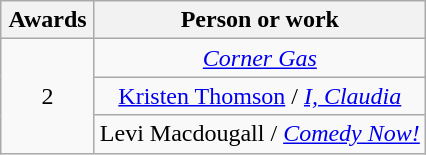<table class="wikitable sortable" style="text-align:center;" background: #f6e39c;>
<tr>
<th scope="col" style="width:55px;">Awards</th>
<th scope="col" style="text-align:center;">Person or work</th>
</tr>
<tr>
<td rowspan=3 style="text-align:center">2</td>
<td><em><a href='#'>Corner Gas</a></em></td>
</tr>
<tr>
<td><a href='#'>Kristen Thomson</a> / <em><a href='#'>I, Claudia</a></em></td>
</tr>
<tr>
<td>Levi Macdougall / <em><a href='#'>Comedy Now!</a></em></td>
</tr>
</table>
